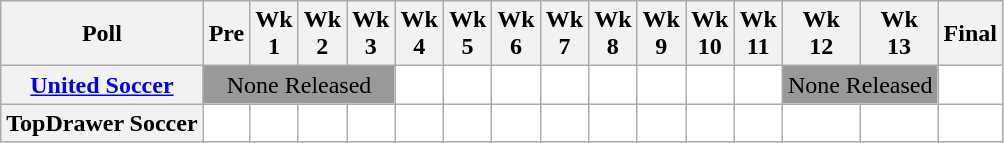<table class="wikitable" style="white-space:nowrap;text-align:center;">
<tr>
<th>Poll</th>
<th>Pre</th>
<th>Wk<br>1</th>
<th>Wk<br>2</th>
<th>Wk<br>3</th>
<th>Wk<br>4</th>
<th>Wk<br>5</th>
<th>Wk<br>6</th>
<th>Wk<br>7</th>
<th>Wk<br>8</th>
<th>Wk<br>9</th>
<th>Wk<br>10</th>
<th>Wk<br>11</th>
<th>Wk<br>12</th>
<th>Wk<br>13</th>
<th>Final<br></th>
</tr>
<tr>
<th><a href='#'>United Soccer</a></th>
<td colspan=4 style="background:#999;">None Released</td>
<td style="background:#FFFFFF;"></td>
<td style="background:#FFFFFF;"></td>
<td style="background:#FFFFFF;"></td>
<td style="background:#FFFFFF;"></td>
<td style="background:#FFFFFF;"></td>
<td style="background:#FFFFFF;"></td>
<td style="background:#FFFFFF;"></td>
<td style="background:#FFFFFF;"></td>
<td colspan=2 style="background:#999;">None Released</td>
<td style="background:#FFFFFF;"></td>
</tr>
<tr>
<th>TopDrawer Soccer </th>
<td style="background:#FFFFFF;"></td>
<td style="background:#FFFFFF;"></td>
<td style="background:#FFFFFF;"></td>
<td style="background:#FFFFFF;"></td>
<td style="background:#FFFFFF;"></td>
<td style="background:#FFFFFF;"></td>
<td style="background:#FFFFFF;"></td>
<td style="background:#FFFFFF;"></td>
<td style="background:#FFFFFF;"></td>
<td style="background:#FFFFFF;"></td>
<td style="background:#FFFFFF;"></td>
<td style="background:#FFFFFF;"></td>
<td style="background:#FFFFFF;"></td>
<td style="background:#FFFFFF;"></td>
<td style="background:#FFFFFF;"></td>
</tr>
</table>
